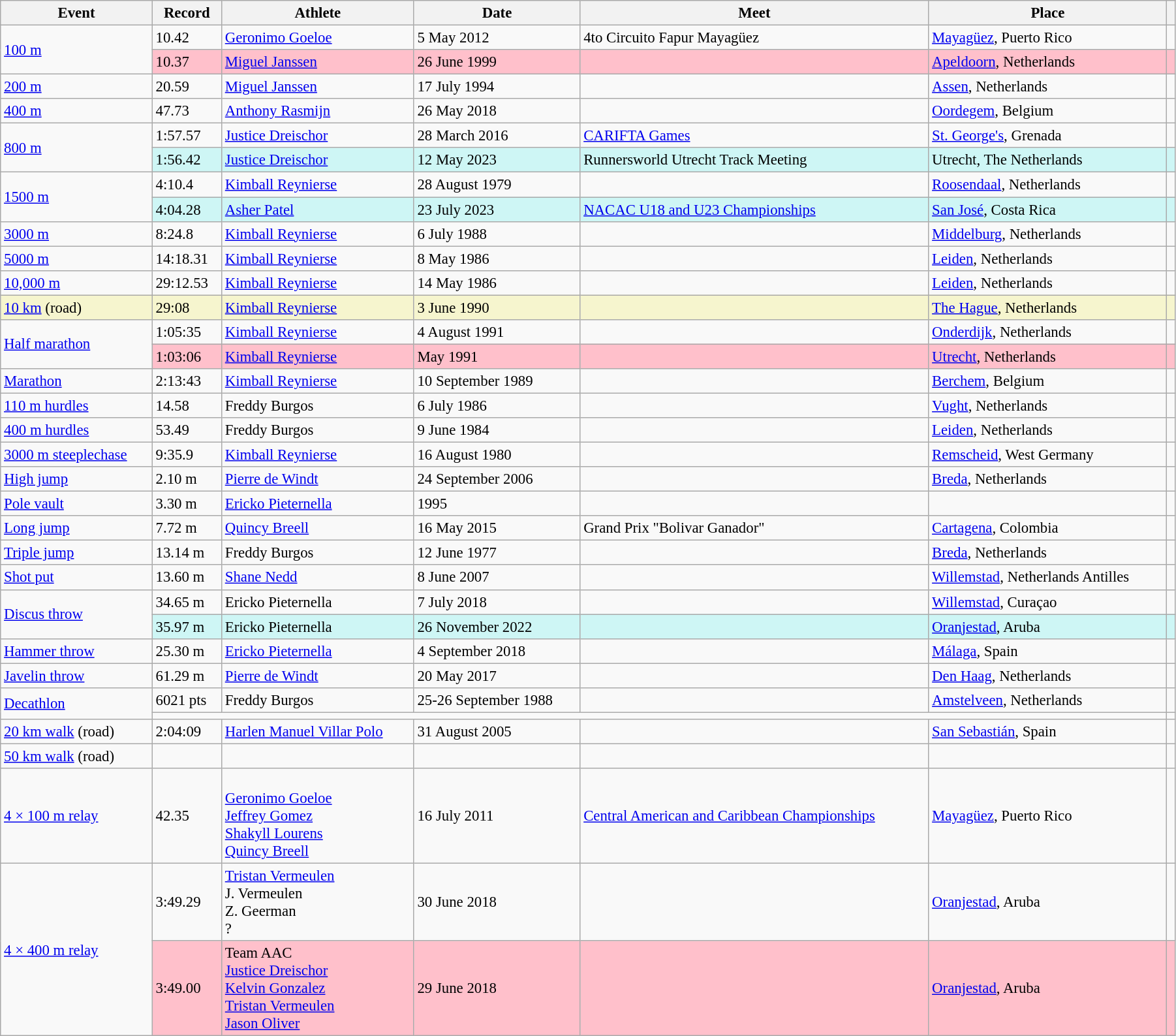<table class="wikitable" style="font-size:95%; width: 95%;">
<tr>
<th>Event</th>
<th>Record</th>
<th>Athlete</th>
<th>Date</th>
<th>Meet</th>
<th>Place</th>
<th></th>
</tr>
<tr>
<td rowspan=2><a href='#'>100 m</a></td>
<td>10.42 </td>
<td><a href='#'>Geronimo Goeloe</a></td>
<td>5 May 2012</td>
<td>4to Circuito Fapur Mayagüez</td>
<td><a href='#'>Mayagüez</a>, Puerto Rico</td>
<td></td>
</tr>
<tr style="background:pink">
<td>10.37 </td>
<td><a href='#'>Miguel Janssen</a></td>
<td>26 June 1999</td>
<td></td>
<td><a href='#'>Apeldoorn</a>, Netherlands</td>
<td></td>
</tr>
<tr>
<td><a href='#'>200 m</a></td>
<td>20.59</td>
<td><a href='#'>Miguel Janssen</a></td>
<td>17 July 1994</td>
<td></td>
<td><a href='#'>Assen</a>, Netherlands</td>
<td></td>
</tr>
<tr>
<td><a href='#'>400 m</a></td>
<td>47.73</td>
<td><a href='#'>Anthony Rasmijn</a></td>
<td>26 May 2018</td>
<td></td>
<td><a href='#'>Oordegem</a>, Belgium</td>
<td></td>
</tr>
<tr>
<td rowspan=2><a href='#'>800 m</a></td>
<td>1:57.57</td>
<td><a href='#'>Justice Dreischor</a></td>
<td>28 March 2016</td>
<td><a href='#'>CARIFTA Games</a></td>
<td><a href='#'>St. George's</a>, Grenada</td>
<td></td>
</tr>
<tr bgcolor=#CEF6F5>
<td>1:56.42</td>
<td><a href='#'>Justice Dreischor</a></td>
<td>12 May 2023</td>
<td>Runnersworld Utrecht Track Meeting</td>
<td>Utrecht, The Netherlands</td>
<td></td>
</tr>
<tr>
<td rowspan=2><a href='#'>1500 m</a></td>
<td>4:10.4 </td>
<td><a href='#'>Kimball Reynierse</a></td>
<td>28 August 1979</td>
<td></td>
<td><a href='#'>Roosendaal</a>, Netherlands</td>
<td></td>
</tr>
<tr bgcolor=#CEF6F5>
<td>4:04.28</td>
<td><a href='#'>Asher Patel</a></td>
<td>23 July 2023</td>
<td><a href='#'>NACAC U18 and U23 Championships</a></td>
<td><a href='#'>San José</a>, Costa Rica</td>
<td></td>
</tr>
<tr>
<td><a href='#'>3000 m</a></td>
<td>8:24.8 </td>
<td><a href='#'>Kimball Reynierse</a></td>
<td>6 July 1988</td>
<td></td>
<td><a href='#'>Middelburg</a>, Netherlands</td>
<td></td>
</tr>
<tr>
<td><a href='#'>5000 m</a></td>
<td>14:18.31</td>
<td><a href='#'>Kimball Reynierse</a></td>
<td>8 May 1986</td>
<td></td>
<td><a href='#'>Leiden</a>, Netherlands</td>
<td></td>
</tr>
<tr>
<td><a href='#'>10,000 m</a></td>
<td>29:12.53</td>
<td><a href='#'>Kimball Reynierse</a></td>
<td>14 May 1986</td>
<td></td>
<td><a href='#'>Leiden</a>, Netherlands</td>
<td></td>
</tr>
<tr style="background:#f6F5CE;">
<td><a href='#'>10 km</a> (road)</td>
<td>29:08</td>
<td><a href='#'>Kimball Reynierse</a></td>
<td>3 June 1990</td>
<td></td>
<td><a href='#'>The Hague</a>, Netherlands</td>
<td></td>
</tr>
<tr>
<td rowspan=2><a href='#'>Half marathon</a></td>
<td>1:05:35</td>
<td><a href='#'>Kimball Reynierse</a></td>
<td>4 August 1991</td>
<td></td>
<td><a href='#'>Onderdijk</a>, Netherlands</td>
<td></td>
</tr>
<tr style="background:pink">
<td>1:03:06</td>
<td><a href='#'>Kimball Reynierse</a></td>
<td>May 1991</td>
<td></td>
<td><a href='#'>Utrecht</a>, Netherlands</td>
<td></td>
</tr>
<tr>
<td><a href='#'>Marathon</a></td>
<td>2:13:43</td>
<td><a href='#'>Kimball Reynierse</a></td>
<td>10 September 1989</td>
<td></td>
<td><a href='#'>Berchem</a>, Belgium</td>
<td></td>
</tr>
<tr>
<td><a href='#'>110 m hurdles</a></td>
<td>14.58</td>
<td>Freddy Burgos</td>
<td>6 July 1986</td>
<td></td>
<td><a href='#'>Vught</a>, Netherlands</td>
<td></td>
</tr>
<tr>
<td><a href='#'>400 m hurdles</a></td>
<td>53.49</td>
<td>Freddy Burgos</td>
<td>9 June 1984</td>
<td></td>
<td><a href='#'>Leiden</a>, Netherlands</td>
<td></td>
</tr>
<tr>
<td><a href='#'>3000 m steeplechase</a></td>
<td>9:35.9 </td>
<td><a href='#'>Kimball Reynierse</a></td>
<td>16 August 1980</td>
<td></td>
<td><a href='#'>Remscheid</a>, West Germany</td>
<td></td>
</tr>
<tr>
<td><a href='#'>High jump</a></td>
<td>2.10 m</td>
<td><a href='#'>Pierre de Windt</a></td>
<td>24 September 2006</td>
<td></td>
<td><a href='#'>Breda</a>, Netherlands</td>
<td></td>
</tr>
<tr>
<td><a href='#'>Pole vault</a></td>
<td>3.30 m</td>
<td><a href='#'>Ericko Pieternella</a></td>
<td>1995</td>
<td></td>
<td></td>
<td></td>
</tr>
<tr>
<td><a href='#'>Long jump</a></td>
<td>7.72 m </td>
<td><a href='#'>Quincy Breell</a></td>
<td>16 May 2015</td>
<td>Grand Prix "Bolivar Ganador"</td>
<td><a href='#'>Cartagena</a>, Colombia</td>
<td></td>
</tr>
<tr>
<td><a href='#'>Triple jump</a></td>
<td>13.14 m</td>
<td>Freddy Burgos</td>
<td>12 June 1977</td>
<td></td>
<td><a href='#'>Breda</a>, Netherlands</td>
<td></td>
</tr>
<tr>
<td><a href='#'>Shot put</a></td>
<td>13.60 m</td>
<td><a href='#'>Shane Nedd</a></td>
<td>8 June 2007</td>
<td></td>
<td><a href='#'>Willemstad</a>, Netherlands Antilles</td>
<td></td>
</tr>
<tr>
<td rowspan=2><a href='#'>Discus throw</a></td>
<td>34.65 m</td>
<td>Ericko Pieternella</td>
<td>7 July 2018</td>
<td></td>
<td><a href='#'>Willemstad</a>, Curaçao</td>
<td></td>
</tr>
<tr bgcolor=#CEF6F5>
<td>35.97 m</td>
<td>Ericko Pieternella</td>
<td>26 November 2022</td>
<td></td>
<td><a href='#'>Oranjestad</a>, Aruba</td>
<td></td>
</tr>
<tr>
<td><a href='#'>Hammer throw</a></td>
<td>25.30 m</td>
<td><a href='#'>Ericko Pieternella</a></td>
<td>4 September 2018</td>
<td></td>
<td><a href='#'>Málaga</a>, Spain</td>
<td></td>
</tr>
<tr>
<td><a href='#'>Javelin throw</a></td>
<td>61.29 m</td>
<td><a href='#'>Pierre de Windt</a></td>
<td>20 May 2017</td>
<td></td>
<td><a href='#'>Den Haag</a>, Netherlands</td>
<td></td>
</tr>
<tr>
<td rowspan=2><a href='#'>Decathlon</a></td>
<td>6021 pts </td>
<td>Freddy Burgos</td>
<td>25-26 September 1988</td>
<td></td>
<td><a href='#'>Amstelveen</a>, Netherlands</td>
<td></td>
</tr>
<tr>
<td colspan=5></td>
<td></td>
</tr>
<tr>
<td><a href='#'>20 km walk</a> (road)</td>
<td>2:04:09</td>
<td><a href='#'>Harlen Manuel Villar Polo</a></td>
<td>31 August 2005</td>
<td></td>
<td><a href='#'>San Sebastián</a>, Spain</td>
<td></td>
</tr>
<tr>
<td><a href='#'>50 km walk</a> (road)</td>
<td></td>
<td></td>
<td></td>
<td></td>
<td></td>
<td></td>
</tr>
<tr>
<td><a href='#'>4 × 100 m relay</a></td>
<td>42.35</td>
<td><br><a href='#'>Geronimo Goeloe</a><br><a href='#'>Jeffrey Gomez</a><br><a href='#'>Shakyll Lourens</a><br><a href='#'>Quincy Breell</a></td>
<td>16 July 2011</td>
<td><a href='#'>Central American and Caribbean Championships</a></td>
<td><a href='#'>Mayagüez</a>, Puerto Rico</td>
<td></td>
</tr>
<tr>
<td rowspan=2><a href='#'>4 × 400 m relay</a></td>
<td>3:49.29</td>
<td><a href='#'>Tristan Vermeulen</a><br>J. Vermeulen<br>Z. Geerman<br>?</td>
<td>30 June 2018</td>
<td></td>
<td><a href='#'>Oranjestad</a>, Aruba</td>
<td></td>
</tr>
<tr style="background:pink">
<td>3:49.00</td>
<td>Team AAC<br><a href='#'>Justice Dreischor</a><br><a href='#'>Kelvin Gonzalez</a><br><a href='#'>Tristan Vermeulen</a><br><a href='#'>Jason Oliver</a></td>
<td>29 June 2018</td>
<td></td>
<td><a href='#'>Oranjestad</a>, Aruba</td>
<td></td>
</tr>
</table>
